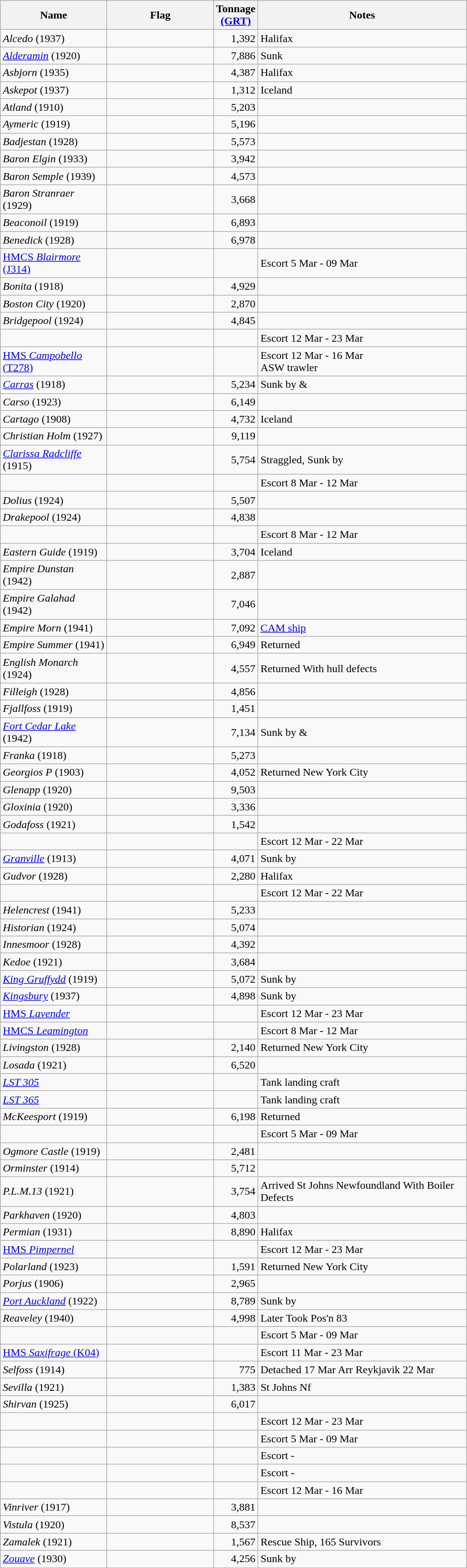<table class="wikitable sortable">
<tr>
<th scope="col" width="150px">Name</th>
<th scope="col" width="150px">Flag</th>
<th scope="col" width="30px">Tonnage <a href='#'>(GRT)</a></th>
<th scope="col" width="300px">Notes</th>
</tr>
<tr>
<td align="left"><em>Alcedo</em> (1937)</td>
<td align="left"></td>
<td align="right">1,392</td>
<td align="left">Halifax</td>
</tr>
<tr>
<td align="left"><em><a href='#'>Alderamin</a></em> (1920)</td>
<td align="left"></td>
<td align="right">7,886</td>
<td align="left">Sunk</td>
</tr>
<tr>
<td align="left"><em>Asbjorn</em> (1935)</td>
<td align="left"></td>
<td align="right">4,387</td>
<td align="left">Halifax</td>
</tr>
<tr>
<td align="left"><em>Askepot</em> (1937)</td>
<td align="left"></td>
<td align="right">1,312</td>
<td align="left">Iceland</td>
</tr>
<tr>
<td align="left"><em>Atland</em> (1910)</td>
<td align="left"></td>
<td align="right">5,203</td>
<td align="left"></td>
</tr>
<tr>
<td align="left"><em>Aymeric</em> (1919)</td>
<td align="left"></td>
<td align="right">5,196</td>
<td align="left"></td>
</tr>
<tr>
<td align="left"><em>Badjestan</em> (1928)</td>
<td align="left"></td>
<td align="right">5,573</td>
<td align="left"></td>
</tr>
<tr>
<td align="left"><em>Baron Elgin</em> (1933)</td>
<td align="left"></td>
<td align="right">3,942</td>
<td align="left"></td>
</tr>
<tr>
<td align="left"><em>Baron Semple</em> (1939)</td>
<td align="left"></td>
<td align="right">4,573</td>
<td align="left"></td>
</tr>
<tr>
<td align="left"><em>Baron Stranraer</em> (1929)</td>
<td align="left"></td>
<td align="right">3,668</td>
<td align="left"></td>
</tr>
<tr>
<td align="left"><em>Beaconoil</em> (1919)</td>
<td align="left"></td>
<td align="right">6,893</td>
<td align="left"></td>
</tr>
<tr>
<td align="left"><em>Benedick</em> (1928)</td>
<td align="left"></td>
<td align="right">6,978</td>
<td align="left"></td>
</tr>
<tr>
<td align="left"><a href='#'>HMCS <em>Blairmore</em> (J314)</a></td>
<td align="left"></td>
<td align="right"></td>
<td align="left">Escort 5 Mar - 09 Mar</td>
</tr>
<tr>
<td align="left"><em>Bonita</em> (1918)</td>
<td align="left"></td>
<td align="right">4,929</td>
<td align="left"></td>
</tr>
<tr>
<td align="left"><em>Boston City</em> (1920)</td>
<td align="left"></td>
<td align="right">2,870</td>
<td align="left"></td>
</tr>
<tr>
<td align="left"><em>Bridgepool</em> (1924)</td>
<td align="left"></td>
<td align="right">4,845</td>
<td align="left"></td>
</tr>
<tr>
<td align="left"></td>
<td align="left"></td>
<td align="right"></td>
<td align="left">Escort 12 Mar - 23 Mar</td>
</tr>
<tr>
<td align="left"><a href='#'>HMS <em>Campobello</em> (T278)</a></td>
<td align="left"></td>
<td align="right"></td>
<td align="left">Escort 12 Mar - 16 Mar<br>ASW trawler</td>
</tr>
<tr>
<td align="left"><em><a href='#'>Carras</a></em> (1918)</td>
<td align="left"></td>
<td align="right">5,234</td>
<td align="left">Sunk by  & </td>
</tr>
<tr>
<td align="left"><em>Carso</em> (1923)</td>
<td align="left"></td>
<td align="right">6,149</td>
<td align="left"></td>
</tr>
<tr>
<td align="left"><em>Cartago</em> (1908)</td>
<td align="left"></td>
<td align="right">4,732</td>
<td align="left">Iceland</td>
</tr>
<tr>
<td align="left"><em>Christian Holm</em> (1927)</td>
<td align="left"></td>
<td align="right">9,119</td>
<td align="left"></td>
</tr>
<tr>
<td align="left"><em><a href='#'>Clarissa Radcliffe</a></em> (1915)</td>
<td align="left"></td>
<td align="right">5,754</td>
<td align="left">Straggled, Sunk by </td>
</tr>
<tr>
<td align="left"></td>
<td align="left"></td>
<td align="right"></td>
<td align="left">Escort 8 Mar - 12 Mar</td>
</tr>
<tr>
<td align="left"><em>Dolius</em> (1924)</td>
<td align="left"></td>
<td align="right">5,507</td>
<td align="left"></td>
</tr>
<tr>
<td align="left"><em>Drakepool</em> (1924)</td>
<td align="left"></td>
<td align="right">4,838</td>
<td align="left"></td>
</tr>
<tr>
<td align="left"></td>
<td align="left"></td>
<td align="right"></td>
<td align="left">Escort 8 Mar - 12 Mar</td>
</tr>
<tr>
<td align="left"><em>Eastern Guide</em> (1919)</td>
<td align="left"></td>
<td align="right">3,704</td>
<td align="left">Iceland</td>
</tr>
<tr>
<td align="left"><em>Empire Dunstan</em> (1942)</td>
<td align="left"></td>
<td align="right">2,887</td>
<td align="left"></td>
</tr>
<tr>
<td align="left"><em>Empire Galahad</em> (1942)</td>
<td align="left"></td>
<td align="right">7,046</td>
<td align="left"></td>
</tr>
<tr>
<td align="left"><em>Empire Morn</em> (1941)</td>
<td align="left"></td>
<td align="right">7,092</td>
<td align="left"><a href='#'>CAM ship</a></td>
</tr>
<tr>
<td align="left"><em>Empire Summer</em> (1941)</td>
<td align="left"></td>
<td align="right">6,949</td>
<td align="left">Returned</td>
</tr>
<tr>
<td align="left"><em>English Monarch</em> (1924)</td>
<td align="left"></td>
<td align="right">4,557</td>
<td align="left">Returned With hull defects</td>
</tr>
<tr>
<td align="left"><em>Filleigh</em> (1928)</td>
<td align="left"></td>
<td align="right">4,856</td>
<td align="left"></td>
</tr>
<tr>
<td align="left"><em>Fjallfoss</em> (1919)</td>
<td align="left"></td>
<td align="right">1,451</td>
<td align="left"></td>
</tr>
<tr>
<td align="left"><em><a href='#'>Fort Cedar Lake</a></em> (1942)</td>
<td align="left"></td>
<td align="right">7,134</td>
<td align="left">Sunk by  & </td>
</tr>
<tr>
<td align="left"><em>Franka</em> (1918)</td>
<td align="left"></td>
<td align="right">5,273</td>
<td align="left"></td>
</tr>
<tr>
<td align="left"><em>Georgios P</em> (1903)</td>
<td align="left"></td>
<td align="right">4,052</td>
<td align="left">Returned New York City</td>
</tr>
<tr>
<td align="left"><em>Glenapp</em> (1920)</td>
<td align="left"></td>
<td align="right">9,503</td>
<td align="left"></td>
</tr>
<tr>
<td align="left"><em>Gloxinia</em> (1920)</td>
<td align="left"></td>
<td align="right">3,336</td>
<td align="left"></td>
</tr>
<tr>
<td align="left"><em>Godafoss</em> (1921)</td>
<td align="left"></td>
<td align="right">1,542</td>
<td align="left"></td>
</tr>
<tr>
<td align="left"></td>
<td align="left"></td>
<td align="right"></td>
<td align="left">Escort 12 Mar - 22 Mar</td>
</tr>
<tr>
<td align="left"><em><a href='#'>Granville</a></em> (1913)</td>
<td align="left"></td>
<td align="right">4,071</td>
<td align="left">Sunk by </td>
</tr>
<tr>
<td align="left"><em>Gudvor</em> (1928)</td>
<td align="left"></td>
<td align="right">2,280</td>
<td align="left">Halifax</td>
</tr>
<tr>
<td align="left"></td>
<td align="left"></td>
<td align="right"></td>
<td align="left">Escort 12 Mar - 22 Mar</td>
</tr>
<tr>
<td align="left"><em>Helencrest</em> (1941)</td>
<td align="left"></td>
<td align="right">5,233</td>
<td align="left"></td>
</tr>
<tr>
<td align="left"><em>Historian</em> (1924)</td>
<td align="left"></td>
<td align="right">5,074</td>
<td align="left"></td>
</tr>
<tr>
<td align="left"><em>Innesmoor</em> (1928)</td>
<td align="left"></td>
<td align="right">4,392</td>
<td align="left"></td>
</tr>
<tr>
<td align="left"><em>Kedoe</em> (1921)</td>
<td align="left"></td>
<td align="right">3,684</td>
<td align="left"></td>
</tr>
<tr>
<td align="left"><em><a href='#'>King Gruffydd</a></em> (1919)</td>
<td align="left"></td>
<td align="right">5,072</td>
<td align="left">Sunk by </td>
</tr>
<tr>
<td align="left"><em><a href='#'>Kingsbury</a></em> (1937)</td>
<td align="left"></td>
<td align="right">4,898</td>
<td align="left">Sunk  by </td>
</tr>
<tr>
<td align="left"><a href='#'>HMS <em>Lavender</em></a></td>
<td align="left"></td>
<td align="right"></td>
<td align="left">Escort 12 Mar - 23 Mar</td>
</tr>
<tr>
<td align="left"><a href='#'>HMCS <em>Leamington</em></a></td>
<td align="left"></td>
<td align="right"></td>
<td align="left">Escort 8 Mar - 12 Mar</td>
</tr>
<tr>
<td align="left"><em>Livingston</em> (1928)</td>
<td align="left"></td>
<td align="right">2,140</td>
<td align="left">Returned New York City</td>
</tr>
<tr>
<td align="left"><em>Losada</em> (1921)</td>
<td align="left"></td>
<td align="right">6,520</td>
<td align="left"></td>
</tr>
<tr>
<td align="left"><em><a href='#'>LST 305</a></em></td>
<td align="left"></td>
<td align="right"></td>
<td align="left">Tank landing craft</td>
</tr>
<tr>
<td align="left"><em><a href='#'>LST 365</a></em></td>
<td align="left"></td>
<td align="right"></td>
<td align="left">Tank landing craft</td>
</tr>
<tr>
<td align="left"><em>McKeesport</em> (1919)</td>
<td align="left"></td>
<td align="right">6,198</td>
<td align="left">Returned</td>
</tr>
<tr>
<td align="left"></td>
<td align="left"></td>
<td align="right"></td>
<td align="left">Escort 5 Mar - 09 Mar</td>
</tr>
<tr>
<td align="left"><em>Ogmore Castle</em> (1919)</td>
<td align="left"></td>
<td align="right">2,481</td>
<td align="left"></td>
</tr>
<tr>
<td align="left"><em>Orminster</em> (1914)</td>
<td align="left"></td>
<td align="right">5,712</td>
<td align="left"></td>
</tr>
<tr>
<td align="left"><em>P.L.M.13</em> (1921)</td>
<td align="left"></td>
<td align="right">3,754</td>
<td align="left">Arrived St Johns Newfoundland With Boiler Defects</td>
</tr>
<tr>
<td align="left"><em>Parkhaven</em> (1920)</td>
<td align="left"></td>
<td align="right">4,803</td>
<td align="left"></td>
</tr>
<tr>
<td align="left"><em>Permian</em> (1931)</td>
<td align="left"></td>
<td align="right">8,890</td>
<td align="left">Halifax</td>
</tr>
<tr>
<td align="left"><a href='#'>HMS <em>Pimpernel</em></a></td>
<td align="left"></td>
<td align="right"></td>
<td align="left">Escort 12 Mar - 23 Mar</td>
</tr>
<tr>
<td align="left"><em>Polarland</em> (1923)</td>
<td align="left"></td>
<td align="right">1,591</td>
<td align="left">Returned New York City</td>
</tr>
<tr>
<td align="left"><em>Porjus</em> (1906)</td>
<td align="left"></td>
<td align="right">2,965</td>
<td align="left"></td>
</tr>
<tr>
<td align="left"><em><a href='#'>Port Auckland</a></em> (1922)</td>
<td align="left"></td>
<td align="right">8,789</td>
<td align="left">Sunk by </td>
</tr>
<tr>
<td align="left"><em>Reaveley</em> (1940)</td>
<td align="left"></td>
<td align="right">4,998</td>
<td align="left">Later Took Pos'n 83</td>
</tr>
<tr>
<td align="left"></td>
<td align="left"></td>
<td align="right"></td>
<td align="left">Escort 5 Mar - 09 Mar</td>
</tr>
<tr>
<td align="left"><a href='#'>HMS <em>Saxifrage</em> (K04)</a></td>
<td align="left"></td>
<td align="right"></td>
<td align="left">Escort 11 Mar - 23 Mar</td>
</tr>
<tr>
<td align="left"><em>Selfoss</em> (1914)</td>
<td align="left"></td>
<td align="right">775</td>
<td align="left">Detached 17 Mar Arr Reykjavik 22 Mar</td>
</tr>
<tr>
<td align="left"><em>Sevilla</em> (1921)</td>
<td align="left"></td>
<td align="right">1,383</td>
<td align="left">St Johns Nf</td>
</tr>
<tr>
<td align="left"><em>Shirvan</em> (1925)</td>
<td align="left"></td>
<td align="right">6,017</td>
<td align="left"></td>
</tr>
<tr>
<td align="left"></td>
<td align="left"></td>
<td align="right"></td>
<td align="left">Escort 12 Mar - 23 Mar</td>
</tr>
<tr>
<td align="left"></td>
<td align="left"></td>
<td align="right"></td>
<td align="left">Escort 5 Mar - 09 Mar</td>
</tr>
<tr>
<td align="left"></td>
<td align="left"></td>
<td align="right"></td>
<td align="left">Escort -</td>
</tr>
<tr>
<td align="left"></td>
<td align="left"></td>
<td align="right"></td>
<td align="left">Escort -</td>
</tr>
<tr>
<td align="left"></td>
<td align="left"></td>
<td align="right"></td>
<td align="left">Escort 12 Mar - 16 Mar</td>
</tr>
<tr>
<td align="left"><em>Vinriver</em> (1917)</td>
<td align="left"></td>
<td align="right">3,881</td>
<td align="left"></td>
</tr>
<tr>
<td align="left"><em>Vistula</em> (1920)</td>
<td align="left"></td>
<td align="right">8,537</td>
<td align="left"></td>
</tr>
<tr>
<td align="left"><em>Zamalek</em> (1921)</td>
<td align="left"></td>
<td align="right">1,567</td>
<td align="left">Rescue Ship, 165 Survivors</td>
</tr>
<tr>
<td align="left"><em><a href='#'>Zouave</a></em> (1930)</td>
<td align="left"></td>
<td align="right">4,256</td>
<td align="left">Sunk by </td>
</tr>
<tr>
</tr>
</table>
